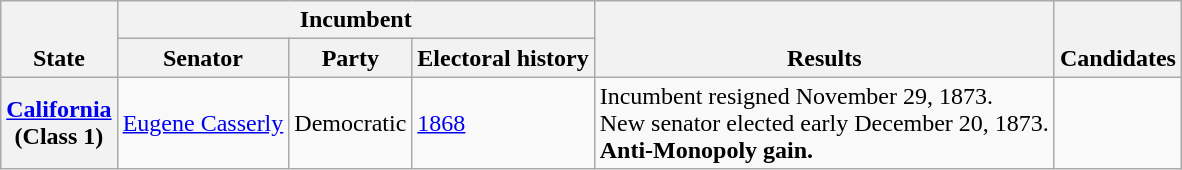<table class=wikitable>
<tr valign=bottom>
<th rowspan=2>State</th>
<th colspan=3>Incumbent</th>
<th rowspan=2>Results</th>
<th rowspan=2>Candidates</th>
</tr>
<tr valign=bottom>
<th>Senator</th>
<th>Party</th>
<th>Electoral history</th>
</tr>
<tr>
<th><a href='#'>California</a><br>(Class 1)</th>
<td><a href='#'>Eugene Casserly</a></td>
<td>Democratic</td>
<td><a href='#'>1868</a></td>
<td>Incumbent resigned November 29, 1873.<br>New senator elected early December 20, 1873.<br><strong>Anti-Monopoly gain.</strong></td>
<td nowrap></td>
</tr>
</table>
